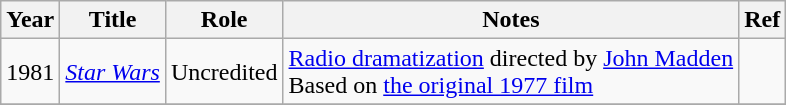<table class="wikitable sortable">
<tr>
<th>Year</th>
<th>Title</th>
<th>Role</th>
<th>Notes</th>
<th>Ref</th>
</tr>
<tr>
<td>1981</td>
<td><em><a href='#'>Star Wars</a></em></td>
<td>Uncredited</td>
<td><a href='#'>Radio dramatization</a> directed by <a href='#'>John Madden</a> <br> Based on <a href='#'>the original 1977 film</a></td>
<td></td>
</tr>
<tr>
</tr>
</table>
